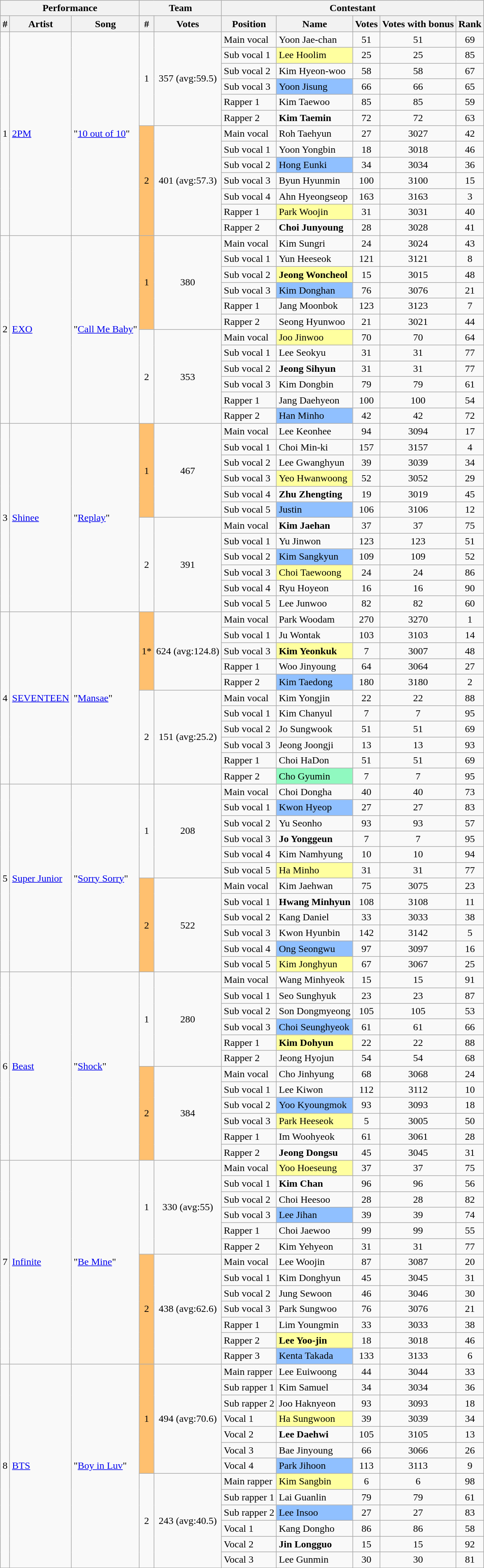<table class="wikitable sortable" style="text-align:center;">
<tr>
<th colspan=3>Performance</th>
<th colspan=2>Team</th>
<th colspan=5>Contestant</th>
</tr>
<tr>
<th>#</th>
<th class=unsortable>Artist</th>
<th class=unsortable>Song</th>
<th class=unsortable>#</th>
<th>Votes</th>
<th>Position</th>
<th>Name</th>
<th>Votes</th>
<th>Votes with bonus</th>
<th>Rank</th>
</tr>
<tr>
<td rowspan=13>1</td>
<td rowspan=13 align=left><a href='#'>2PM</a></td>
<td rowspan=13 align=left>"<a href='#'>10 out of 10</a>"</td>
<td rowspan=6>1</td>
<td rowspan=6>357 (avg:59.5)</td>
<td align=left>Main vocal</td>
<td align=left>Yoon Jae-chan</td>
<td>51</td>
<td>51</td>
<td>69</td>
</tr>
<tr>
<td align=left>Sub vocal 1</td>
<td align=left style=background:#FFFF9F;>Lee Hoolim</td>
<td>25</td>
<td>25</td>
<td>85</td>
</tr>
<tr>
<td align=left>Sub vocal 2</td>
<td align=left>Kim Hyeon-woo</td>
<td>58</td>
<td>58</td>
<td>67</td>
</tr>
<tr>
<td align=left>Sub vocal 3</td>
<td align=left style=background:#90C0FF;>Yoon Jisung</td>
<td>66</td>
<td>66</td>
<td>65</td>
</tr>
<tr>
<td align=left>Rapper 1</td>
<td align=left>Kim Taewoo</td>
<td>85</td>
<td>85</td>
<td>59</td>
</tr>
<tr>
<td align=left>Rapper 2</td>
<td align=left><strong>Kim Taemin</strong></td>
<td>72</td>
<td>72</td>
<td>63</td>
</tr>
<tr>
<td rowspan=7 style=background:#FFC06F;>2</td>
<td rowspan=7>401 (avg:57.3)</td>
<td align=left>Main vocal</td>
<td align=left>Roh Taehyun</td>
<td>27</td>
<td>3027</td>
<td>42</td>
</tr>
<tr>
<td align=left>Sub vocal 1</td>
<td align=left>Yoon Yongbin</td>
<td>18</td>
<td>3018</td>
<td>46</td>
</tr>
<tr>
<td align=left>Sub vocal 2</td>
<td align=left style=background:#90C0FF;>Hong Eunki</td>
<td>34</td>
<td>3034</td>
<td>36</td>
</tr>
<tr>
<td align=left>Sub vocal 3</td>
<td align=left>Byun Hyunmin</td>
<td>100</td>
<td>3100</td>
<td>15</td>
</tr>
<tr>
<td align=left>Sub vocal 4</td>
<td align=left>Ahn Hyeongseop</td>
<td>163</td>
<td>3163</td>
<td>3</td>
</tr>
<tr>
<td align=left>Rapper 1</td>
<td align=left style=background:#FFFF9F;>Park Woojin</td>
<td>31</td>
<td>3031</td>
<td>40</td>
</tr>
<tr>
<td align=left>Rapper 2</td>
<td align=left><strong>Choi Junyoung</strong></td>
<td>28</td>
<td>3028</td>
<td>41</td>
</tr>
<tr>
<td rowspan=12>2</td>
<td rowspan=12 align=left><a href='#'>EXO</a></td>
<td rowspan=12 align=left>"<a href='#'>Call Me Baby</a>"</td>
<td rowspan=6 style=background:#FFC06F;>1</td>
<td rowspan=6>380</td>
<td align=left>Main vocal</td>
<td align=left>Kim Sungri</td>
<td>24</td>
<td>3024</td>
<td>43</td>
</tr>
<tr>
<td align=left>Sub vocal 1</td>
<td align=left>Yun Heeseok</td>
<td>121</td>
<td>3121</td>
<td>8</td>
</tr>
<tr>
<td align=left>Sub vocal 2</td>
<td align=left style=background:#FFFF9F;><strong>Jeong Woncheol</strong></td>
<td>15</td>
<td>3015</td>
<td>48</td>
</tr>
<tr>
<td align=left>Sub vocal 3</td>
<td align=left style=background:#90C0FF;>Kim Donghan</td>
<td>76</td>
<td>3076</td>
<td>21</td>
</tr>
<tr>
<td align=left>Rapper 1</td>
<td align=left>Jang Moonbok</td>
<td>123</td>
<td>3123</td>
<td>7</td>
</tr>
<tr>
<td align=left>Rapper 2</td>
<td align=left>Seong Hyunwoo</td>
<td>21</td>
<td>3021</td>
<td>44</td>
</tr>
<tr>
<td rowspan=6>2</td>
<td rowspan=6>353</td>
<td align=left>Main vocal</td>
<td align=left style=background:#FFFF9F;>Joo Jinwoo</td>
<td>70</td>
<td>70</td>
<td>64</td>
</tr>
<tr>
<td align=left>Sub vocal 1</td>
<td align=left>Lee Seokyu</td>
<td>31</td>
<td>31</td>
<td>77</td>
</tr>
<tr>
<td align=left>Sub vocal 2</td>
<td align=left><strong>Jeong Sihyun</strong></td>
<td>31</td>
<td>31</td>
<td>77</td>
</tr>
<tr>
<td align=left>Sub vocal 3</td>
<td align=left>Kim Dongbin</td>
<td>79</td>
<td>79</td>
<td>61</td>
</tr>
<tr>
<td align=left>Rapper 1</td>
<td align=left>Jang Daehyeon</td>
<td>100</td>
<td>100</td>
<td>54</td>
</tr>
<tr>
<td align=left>Rapper 2</td>
<td align=left style=background:#90C0FF;>Han Minho</td>
<td>42</td>
<td>42</td>
<td>72</td>
</tr>
<tr>
<td rowspan=12>3</td>
<td rowspan=12 align=left><a href='#'>Shinee</a></td>
<td rowspan=12 align=left>"<a href='#'>Replay</a>"</td>
<td rowspan=6 style=background:#FFC06F;>1</td>
<td rowspan=6>467</td>
<td align=left>Main vocal</td>
<td align=left>Lee Keonhee</td>
<td>94</td>
<td>3094</td>
<td>17</td>
</tr>
<tr>
<td align=left>Sub vocal 1</td>
<td align=left>Choi Min-ki</td>
<td>157</td>
<td>3157</td>
<td>4</td>
</tr>
<tr>
<td align=left>Sub vocal 2</td>
<td align=left>Lee Gwanghyun</td>
<td>39</td>
<td>3039</td>
<td>34</td>
</tr>
<tr>
<td align=left>Sub vocal 3</td>
<td align=left style=background:#FFFF9F;>Yeo Hwanwoong</td>
<td>52</td>
<td>3052</td>
<td>29</td>
</tr>
<tr>
<td align=left>Sub vocal 4</td>
<td align=left><strong>Zhu Zhengting</strong></td>
<td>19</td>
<td>3019</td>
<td>45</td>
</tr>
<tr>
<td align=left>Sub vocal 5</td>
<td align=left style=background:#90C0FF;>Justin</td>
<td>106</td>
<td>3106</td>
<td>12</td>
</tr>
<tr>
<td rowspan=6>2</td>
<td rowspan=6>391</td>
<td align=left>Main vocal</td>
<td align=left><strong>Kim Jaehan</strong></td>
<td>37</td>
<td>37</td>
<td>75</td>
</tr>
<tr>
<td align=left>Sub vocal 1</td>
<td align=left>Yu Jinwon</td>
<td>123</td>
<td>123</td>
<td>51</td>
</tr>
<tr>
<td align=left>Sub vocal 2</td>
<td align=left style=background:#90C0FF;>Kim Sangkyun</td>
<td>109</td>
<td>109</td>
<td>52</td>
</tr>
<tr>
<td align=left>Sub vocal 3</td>
<td align=left style=background:#FFFF9F;>Choi Taewoong</td>
<td>24</td>
<td>24</td>
<td>86</td>
</tr>
<tr>
<td align=left>Sub vocal 4</td>
<td align=left>Ryu Hoyeon</td>
<td>16</td>
<td>16</td>
<td>90</td>
</tr>
<tr>
<td align=left>Sub vocal 5</td>
<td align=left>Lee Junwoo</td>
<td>82</td>
<td>82</td>
<td>60</td>
</tr>
<tr>
<td rowspan=11>4</td>
<td rowspan=11 align=left><a href='#'>SEVENTEEN</a></td>
<td rowspan=11 align=left>"<a href='#'>Mansae</a>"</td>
<td rowspan=5 style=background:#FFC06F;>1*</td>
<td rowspan=5>624 (avg:124.8)</td>
<td align=left>Main vocal</td>
<td align=left>Park Woodam</td>
<td>270</td>
<td>3270</td>
<td>1</td>
</tr>
<tr>
<td align=left>Sub vocal 1</td>
<td align=left>Ju Wontak</td>
<td>103</td>
<td>3103</td>
<td>14</td>
</tr>
<tr>
<td align=left>Sub vocal 3</td>
<td align=left style=background:#FFFF9F;><strong>Kim Yeonkuk</strong></td>
<td>7</td>
<td>3007</td>
<td>48</td>
</tr>
<tr>
<td align=left>Rapper 1</td>
<td align=left>Woo Jinyoung</td>
<td>64</td>
<td>3064</td>
<td>27</td>
</tr>
<tr>
<td align=left>Rapper 2</td>
<td align=left style=background:#90C0FF;>Kim Taedong</td>
<td>180</td>
<td>3180</td>
<td>2</td>
</tr>
<tr>
<td rowspan=6>2</td>
<td rowspan=6>151 (avg:25.2)</td>
<td align=left>Main vocal</td>
<td align=left>Kim Yongjin</td>
<td>22</td>
<td>22</td>
<td>88</td>
</tr>
<tr>
<td align=left>Sub vocal 1</td>
<td align=left>Kim Chanyul</td>
<td>7</td>
<td>7</td>
<td>95</td>
</tr>
<tr>
<td align=left>Sub vocal 2</td>
<td align=left>Jo Sungwook</td>
<td>51</td>
<td>51</td>
<td>69</td>
</tr>
<tr>
<td align=left>Sub vocal 3</td>
<td align=left>Jeong Joongji</td>
<td>13</td>
<td>13</td>
<td>93</td>
</tr>
<tr>
<td align=left>Rapper 1</td>
<td align=left>Choi HaDon</td>
<td>51</td>
<td>51</td>
<td>69</td>
</tr>
<tr>
<td align=left>Rapper 2</td>
<td align=left style=background:#90F9C0;>Cho Gyumin</td>
<td>7</td>
<td>7</td>
<td>95</td>
</tr>
<tr>
<td rowspan=12>5</td>
<td rowspan=12 align=left><a href='#'>Super Junior</a></td>
<td rowspan=12 align=left>"<a href='#'>Sorry Sorry</a>"</td>
<td rowspan=6>1</td>
<td rowspan=6>208</td>
<td align=left>Main vocal</td>
<td align=left>Choi Dongha</td>
<td>40</td>
<td>40</td>
<td>73</td>
</tr>
<tr>
<td align=left>Sub vocal 1</td>
<td align=left style=background:#90C0FF;>Kwon Hyeop</td>
<td>27</td>
<td>27</td>
<td>83</td>
</tr>
<tr>
<td align=left>Sub vocal 2</td>
<td align=left>Yu Seonho</td>
<td>93</td>
<td>93</td>
<td>57</td>
</tr>
<tr>
<td align=left>Sub vocal 3</td>
<td align=left><strong>Jo Yonggeun</strong></td>
<td>7</td>
<td>7</td>
<td>95</td>
</tr>
<tr>
<td align=left>Sub vocal 4</td>
<td align=left>Kim Namhyung</td>
<td>10</td>
<td>10</td>
<td>94</td>
</tr>
<tr>
<td align=left>Sub vocal 5</td>
<td align=left style=background:#FFFF9F;>Ha Minho</td>
<td>31</td>
<td>31</td>
<td>77</td>
</tr>
<tr>
<td rowspan=6 style=background:#FFC06F;>2</td>
<td rowspan=6>522</td>
<td align=left>Main vocal</td>
<td align=left>Kim Jaehwan</td>
<td>75</td>
<td>3075</td>
<td>23</td>
</tr>
<tr>
<td align=left>Sub vocal 1</td>
<td align=left><strong>Hwang Minhyun</strong></td>
<td>108</td>
<td>3108</td>
<td>11</td>
</tr>
<tr>
<td align=left>Sub vocal 2</td>
<td align=left>Kang Daniel</td>
<td>33</td>
<td>3033</td>
<td>38</td>
</tr>
<tr>
<td align=left>Sub vocal 3</td>
<td align=left>Kwon Hyunbin</td>
<td>142</td>
<td>3142</td>
<td>5</td>
</tr>
<tr>
<td align=left>Sub vocal 4</td>
<td align=left style=background:#90C0FF;>Ong Seongwu</td>
<td>97</td>
<td>3097</td>
<td>16</td>
</tr>
<tr>
<td align=left>Sub vocal 5</td>
<td align=left style=background:#FFFF9F;>Kim Jonghyun</td>
<td>67</td>
<td>3067</td>
<td>25</td>
</tr>
<tr>
<td rowspan=12>6</td>
<td rowspan=12 align=left><a href='#'>Beast</a></td>
<td rowspan=12 align=left>"<a href='#'>Shock</a>"</td>
<td rowspan=6>1</td>
<td rowspan=6>280</td>
<td align=left>Main vocal</td>
<td align=left>Wang Minhyeok</td>
<td>15</td>
<td>15</td>
<td>91</td>
</tr>
<tr>
<td align=left>Sub vocal 1</td>
<td align=left>Seo Sunghyuk</td>
<td>23</td>
<td>23</td>
<td>87</td>
</tr>
<tr>
<td align=left>Sub vocal 2</td>
<td align=left>Son Dongmyeong</td>
<td>105</td>
<td>105</td>
<td>53</td>
</tr>
<tr>
<td align=left>Sub vocal 3</td>
<td align=left style=background:#90C0FF;>Choi Seunghyeok</td>
<td>61</td>
<td>61</td>
<td>66</td>
</tr>
<tr>
<td align=left>Rapper 1</td>
<td align=left style=background:#FFFF9F;><strong>Kim Dohyun</strong></td>
<td>22</td>
<td>22</td>
<td>88</td>
</tr>
<tr>
<td align=left>Rapper 2</td>
<td align=left>Jeong Hyojun</td>
<td>54</td>
<td>54</td>
<td>68</td>
</tr>
<tr>
<td rowspan=6 style=background:#FFC06F;>2</td>
<td rowspan=6>384</td>
<td align=left>Main vocal</td>
<td align=left>Cho Jinhyung</td>
<td>68</td>
<td>3068</td>
<td>24</td>
</tr>
<tr>
<td align=left>Sub vocal 1</td>
<td align=left>Lee Kiwon</td>
<td>112</td>
<td>3112</td>
<td>10</td>
</tr>
<tr>
<td align=left>Sub vocal 2</td>
<td align=left style=background:#90C0FF;>Yoo Kyoungmok</td>
<td>93</td>
<td>3093</td>
<td>18</td>
</tr>
<tr>
<td align=left>Sub vocal 3</td>
<td align=left style=background:#FFFF9F;>Park Heeseok</td>
<td>5</td>
<td>3005</td>
<td>50</td>
</tr>
<tr>
<td align=left>Rapper 1</td>
<td align=left>Im Woohyeok</td>
<td>61</td>
<td>3061</td>
<td>28</td>
</tr>
<tr>
<td align=left>Rapper 2</td>
<td align=left><strong>Jeong Dongsu</strong></td>
<td>45</td>
<td>3045</td>
<td>31</td>
</tr>
<tr>
<td rowspan=13>7</td>
<td rowspan=13 align=left><a href='#'>Infinite</a></td>
<td rowspan=13 align=left>"<a href='#'>Be Mine</a>"</td>
<td rowspan=6>1</td>
<td rowspan=6>330 (avg:55)</td>
<td align=left>Main vocal</td>
<td align=left style=background:#FFFF9F;>Yoo Hoeseung</td>
<td>37</td>
<td>37</td>
<td>75</td>
</tr>
<tr>
<td align=left>Sub vocal 1</td>
<td align=left><strong>Kim Chan</strong></td>
<td>96</td>
<td>96</td>
<td>56</td>
</tr>
<tr>
<td align=left>Sub vocal 2</td>
<td align=left>Choi Heesoo</td>
<td>28</td>
<td>28</td>
<td>82</td>
</tr>
<tr>
<td align=left>Sub vocal 3</td>
<td align=left style=background:#90C0FF;>Lee Jihan</td>
<td>39</td>
<td>39</td>
<td>74</td>
</tr>
<tr>
<td align=left>Rapper 1</td>
<td align=left>Choi Jaewoo</td>
<td>99</td>
<td>99</td>
<td>55</td>
</tr>
<tr>
<td align=left>Rapper 2</td>
<td align=left>Kim Yehyeon</td>
<td>31</td>
<td>31</td>
<td>77</td>
</tr>
<tr>
<td rowspan=7 style=background:#FFC06F;>2</td>
<td rowspan=7>438 (avg:62.6)</td>
<td align=left>Main vocal</td>
<td align=left>Lee Woojin</td>
<td>87</td>
<td>3087</td>
<td>20</td>
</tr>
<tr>
<td align=left>Sub vocal 1</td>
<td align=left>Kim Donghyun</td>
<td>45</td>
<td>3045</td>
<td>31</td>
</tr>
<tr>
<td align=left>Sub vocal 2</td>
<td align=left>Jung Sewoon</td>
<td>46</td>
<td>3046</td>
<td>30</td>
</tr>
<tr>
<td align=left>Sub vocal 3</td>
<td align=left>Park Sungwoo</td>
<td>76</td>
<td>3076</td>
<td>21</td>
</tr>
<tr>
<td align=left>Rapper 1</td>
<td align=left>Lim Youngmin</td>
<td>33</td>
<td>3033</td>
<td>38</td>
</tr>
<tr>
<td align=left>Rapper 2</td>
<td align=left style=background:#FFFF9F;><strong>Lee Yoo-jin</strong></td>
<td>18</td>
<td>3018</td>
<td>46</td>
</tr>
<tr>
<td align=left>Rapper 3</td>
<td align=left style=background:#90C0FF;>Kenta Takada</td>
<td>133</td>
<td>3133</td>
<td>6</td>
</tr>
<tr>
<td rowspan=13>8</td>
<td rowspan=13 align=left><a href='#'>BTS</a></td>
<td rowspan=13 align=left>"<a href='#'>Boy in Luv</a>"</td>
<td rowspan=7 style=background:#FFC06F;>1</td>
<td rowspan=7>494 (avg:70.6)</td>
<td align=left>Main rapper</td>
<td align=left>Lee Euiwoong</td>
<td>44</td>
<td>3044</td>
<td>33</td>
</tr>
<tr>
<td align=left>Sub rapper 1</td>
<td align=left>Kim Samuel</td>
<td>34</td>
<td>3034</td>
<td>36</td>
</tr>
<tr>
<td align=left>Sub rapper 2</td>
<td align=left>Joo Haknyeon</td>
<td>93</td>
<td>3093</td>
<td>18</td>
</tr>
<tr>
<td align=left>Vocal 1</td>
<td align=left style=background:#FFFF9F;>Ha Sungwoon</td>
<td>39</td>
<td>3039</td>
<td>34</td>
</tr>
<tr>
<td align=left>Vocal 2</td>
<td align=left><strong>Lee Daehwi</strong></td>
<td>105</td>
<td>3105</td>
<td>13</td>
</tr>
<tr>
<td align=left>Vocal 3</td>
<td align=left>Bae Jinyoung</td>
<td>66</td>
<td>3066</td>
<td>26</td>
</tr>
<tr>
<td align=left>Vocal 4</td>
<td align=left style=background:#90C0FF;>Park Jihoon</td>
<td>113</td>
<td>3113</td>
<td>9</td>
</tr>
<tr>
<td rowspan=6>2</td>
<td rowspan=6>243 (avg:40.5)</td>
<td align=left>Main rapper</td>
<td align=left style=background:#FFFF9F;>Kim Sangbin</td>
<td>6</td>
<td>6</td>
<td>98</td>
</tr>
<tr>
<td align=left>Sub rapper 1</td>
<td align=left>Lai Guanlin</td>
<td>79</td>
<td>79</td>
<td>61</td>
</tr>
<tr>
<td align=left>Sub rapper 2</td>
<td align=left style=background:#90C0FF;>Lee Insoo</td>
<td>27</td>
<td>27</td>
<td>83</td>
</tr>
<tr>
<td align=left>Vocal 1</td>
<td align=left>Kang Dongho</td>
<td>86</td>
<td>86</td>
<td>58</td>
</tr>
<tr>
<td align=left>Vocal 2</td>
<td align=left><strong>Jin Longguo</strong></td>
<td>15</td>
<td>15</td>
<td>92</td>
</tr>
<tr>
<td align=left>Vocal 3</td>
<td align=left>Lee Gunmin</td>
<td>30</td>
<td>30</td>
<td>81</td>
</tr>
</table>
